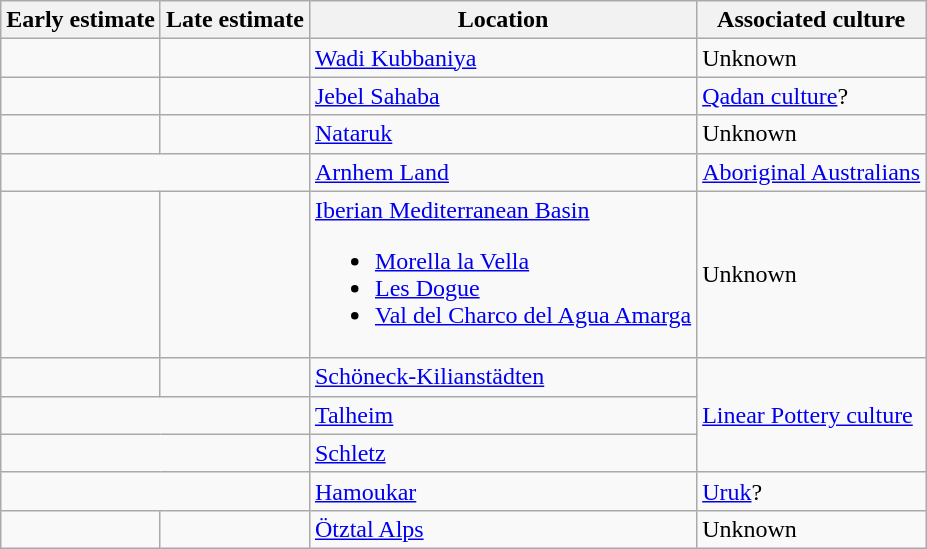<table class="wikitable">
<tr>
<th>Early estimate</th>
<th>Late estimate</th>
<th>Location</th>
<th>Associated culture</th>
</tr>
<tr>
<td></td>
<td></td>
<td><a href='#'>Wadi Kubbaniya</a></td>
<td>Unknown</td>
</tr>
<tr>
<td></td>
<td></td>
<td><a href='#'>Jebel Sahaba</a></td>
<td><a href='#'>Qadan culture</a>?</td>
</tr>
<tr>
<td></td>
<td></td>
<td><a href='#'>Nataruk</a></td>
<td>Unknown</td>
</tr>
<tr>
<td colspan="2"></td>
<td><a href='#'>Arnhem Land</a></td>
<td><a href='#'>Aboriginal Australians</a></td>
</tr>
<tr>
<td></td>
<td></td>
<td><a href='#'>Iberian Mediterranean Basin</a><br><ul><li><a href='#'>Morella la Vella</a></li><li><a href='#'>Les Dogue</a></li><li><a href='#'>Val del Charco del Agua Amarga</a></li></ul></td>
<td>Unknown</td>
</tr>
<tr>
<td></td>
<td></td>
<td><a href='#'>Schöneck-Kilianstädten</a></td>
<td rowspan="3"><a href='#'>Linear Pottery culture</a></td>
</tr>
<tr>
<td colspan="2"></td>
<td><a href='#'>Talheim</a></td>
</tr>
<tr>
<td colspan="2"></td>
<td><a href='#'>Schletz</a></td>
</tr>
<tr>
<td colspan="2"></td>
<td><a href='#'>Hamoukar</a></td>
<td><a href='#'>Uruk</a>?</td>
</tr>
<tr>
<td></td>
<td></td>
<td><a href='#'>Ötztal Alps</a></td>
<td>Unknown</td>
</tr>
</table>
